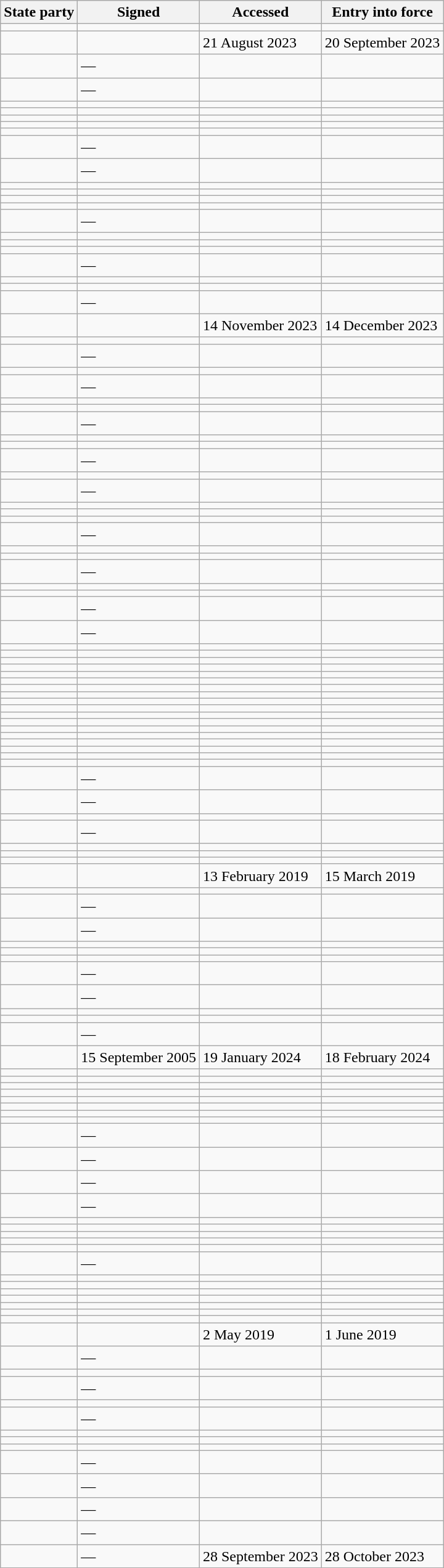<table class="wikitable sortable">
<tr>
<th>State party</th>
<th>Signed</th>
<th>Accessed</th>
<th>Entry into force</th>
</tr>
<tr>
<td></td>
<td></td>
<td></td>
<td></td>
</tr>
<tr>
<td></td>
<td></td>
<td>21 August 2023</td>
<td>20 September 2023</td>
</tr>
<tr>
<td></td>
<td>—</td>
<td></td>
<td></td>
</tr>
<tr>
<td></td>
<td>—</td>
<td></td>
<td></td>
</tr>
<tr>
<td></td>
<td></td>
<td></td>
<td></td>
</tr>
<tr>
<td></td>
<td></td>
<td></td>
<td></td>
</tr>
<tr>
<td></td>
<td></td>
<td></td>
<td></td>
</tr>
<tr>
<td></td>
<td></td>
<td></td>
<td></td>
</tr>
<tr>
<td></td>
<td></td>
<td></td>
<td></td>
</tr>
<tr>
<td></td>
<td>—</td>
<td></td>
<td></td>
</tr>
<tr>
<td></td>
<td>—</td>
<td></td>
<td></td>
</tr>
<tr>
<td></td>
<td></td>
<td></td>
<td></td>
</tr>
<tr>
<td></td>
<td></td>
<td></td>
<td></td>
</tr>
<tr>
<td></td>
<td></td>
<td></td>
<td></td>
</tr>
<tr>
<td></td>
<td></td>
<td></td>
<td></td>
</tr>
<tr>
<td></td>
<td>—</td>
<td></td>
<td></td>
</tr>
<tr>
<td></td>
<td></td>
<td></td>
<td></td>
</tr>
<tr>
<td></td>
<td></td>
<td></td>
<td></td>
</tr>
<tr>
<td></td>
<td></td>
<td></td>
<td></td>
</tr>
<tr>
<td></td>
<td>—</td>
<td></td>
<td></td>
</tr>
<tr>
<td></td>
<td></td>
<td></td>
<td></td>
</tr>
<tr>
<td></td>
<td></td>
<td></td>
<td></td>
</tr>
<tr>
<td></td>
<td>—</td>
<td></td>
<td></td>
</tr>
<tr>
<td></td>
<td></td>
<td>14 November 2023</td>
<td>14 December 2023</td>
</tr>
<tr>
<td></td>
<td></td>
<td></td>
<td></td>
</tr>
<tr>
<td></td>
<td>—</td>
<td></td>
<td></td>
</tr>
<tr>
<td></td>
<td></td>
<td></td>
<td></td>
</tr>
<tr>
<td></td>
<td>—</td>
<td></td>
<td></td>
</tr>
<tr>
<td></td>
<td></td>
<td></td>
<td></td>
</tr>
<tr>
<td></td>
<td></td>
<td></td>
<td></td>
</tr>
<tr>
<td></td>
<td>—</td>
<td></td>
<td></td>
</tr>
<tr>
<td></td>
<td></td>
<td></td>
<td></td>
</tr>
<tr>
<td></td>
<td></td>
<td></td>
<td></td>
</tr>
<tr>
<td></td>
<td>—</td>
<td></td>
<td></td>
</tr>
<tr>
<td></td>
<td></td>
<td></td>
<td></td>
</tr>
<tr>
<td></td>
<td>—</td>
<td></td>
<td></td>
</tr>
<tr>
<td></td>
<td></td>
<td></td>
<td></td>
</tr>
<tr>
<td></td>
<td></td>
<td></td>
<td></td>
</tr>
<tr>
<td></td>
<td></td>
<td></td>
<td></td>
</tr>
<tr>
<td></td>
<td>—</td>
<td></td>
<td></td>
</tr>
<tr>
<td></td>
<td></td>
<td></td>
<td></td>
</tr>
<tr>
<td></td>
<td></td>
<td></td>
<td></td>
</tr>
<tr>
<td></td>
<td>—</td>
<td></td>
<td></td>
</tr>
<tr>
<td></td>
<td></td>
<td></td>
<td></td>
</tr>
<tr>
<td></td>
<td></td>
<td></td>
<td></td>
</tr>
<tr>
<td></td>
<td>—</td>
<td></td>
<td></td>
</tr>
<tr>
<td></td>
<td>—</td>
<td></td>
<td></td>
</tr>
<tr>
<td></td>
<td></td>
<td></td>
<td></td>
</tr>
<tr>
<td></td>
<td></td>
<td></td>
<td></td>
</tr>
<tr>
<td></td>
<td></td>
<td></td>
<td></td>
</tr>
<tr>
<td></td>
<td></td>
<td></td>
<td></td>
</tr>
<tr>
<td></td>
<td></td>
<td></td>
<td></td>
</tr>
<tr>
<td></td>
<td></td>
<td></td>
<td></td>
</tr>
<tr>
<td></td>
<td></td>
<td></td>
<td></td>
</tr>
<tr>
<td></td>
<td></td>
<td></td>
<td></td>
</tr>
<tr>
<td></td>
<td></td>
<td></td>
<td></td>
</tr>
<tr>
<td></td>
<td></td>
<td></td>
<td></td>
</tr>
<tr>
<td></td>
<td></td>
<td></td>
<td></td>
</tr>
<tr>
<td></td>
<td></td>
<td></td>
<td></td>
</tr>
<tr>
<td></td>
<td></td>
<td></td>
<td></td>
</tr>
<tr>
<td></td>
<td></td>
<td></td>
<td></td>
</tr>
<tr>
<td></td>
<td></td>
<td></td>
<td></td>
</tr>
<tr>
<td></td>
<td></td>
<td></td>
<td></td>
</tr>
<tr>
<td></td>
<td></td>
<td></td>
<td></td>
</tr>
<tr>
<td></td>
<td></td>
<td></td>
<td></td>
</tr>
<tr>
<td></td>
<td>—</td>
<td></td>
<td></td>
</tr>
<tr>
<td></td>
<td>—</td>
<td></td>
<td></td>
</tr>
<tr>
<td></td>
<td></td>
<td></td>
<td></td>
</tr>
<tr>
<td></td>
<td>—</td>
<td></td>
<td></td>
</tr>
<tr>
<td></td>
<td></td>
<td></td>
<td></td>
</tr>
<tr>
<td></td>
<td></td>
<td></td>
<td></td>
</tr>
<tr>
<td></td>
<td></td>
<td></td>
<td></td>
</tr>
<tr>
<td></td>
<td></td>
<td>13 February 2019</td>
<td>15 March 2019</td>
</tr>
<tr>
<td></td>
<td></td>
<td></td>
<td></td>
</tr>
<tr>
<td></td>
<td>—</td>
<td></td>
<td></td>
</tr>
<tr>
<td></td>
<td>—</td>
<td></td>
<td></td>
</tr>
<tr>
<td></td>
<td></td>
<td></td>
<td></td>
</tr>
<tr>
<td></td>
<td></td>
<td></td>
<td></td>
</tr>
<tr>
<td></td>
<td></td>
<td></td>
<td></td>
</tr>
<tr>
<td></td>
<td>—</td>
<td></td>
<td></td>
</tr>
<tr>
<td></td>
<td>—</td>
<td></td>
<td></td>
</tr>
<tr>
<td></td>
<td></td>
<td></td>
<td></td>
</tr>
<tr>
<td></td>
<td></td>
<td></td>
<td></td>
</tr>
<tr>
<td></td>
<td>—</td>
<td></td>
<td></td>
</tr>
<tr>
<td></td>
<td>15 September 2005</td>
<td>19 January 2024</td>
<td>18 February 2024</td>
</tr>
<tr>
<td></td>
<td></td>
<td></td>
<td></td>
</tr>
<tr>
<td></td>
<td></td>
<td></td>
<td></td>
</tr>
<tr>
<td></td>
<td></td>
<td></td>
<td></td>
</tr>
<tr>
<td></td>
<td></td>
<td></td>
<td></td>
</tr>
<tr>
<td></td>
<td></td>
<td></td>
<td></td>
</tr>
<tr>
<td></td>
<td></td>
<td></td>
<td></td>
</tr>
<tr>
<td></td>
<td></td>
<td></td>
<td></td>
</tr>
<tr>
<td></td>
<td></td>
<td></td>
<td></td>
</tr>
<tr>
<td></td>
<td>—</td>
<td></td>
<td></td>
</tr>
<tr>
<td></td>
<td>—</td>
<td></td>
<td></td>
</tr>
<tr>
<td></td>
<td>—</td>
<td></td>
<td></td>
</tr>
<tr>
<td></td>
<td>—</td>
<td></td>
<td></td>
</tr>
<tr>
<td></td>
<td></td>
<td></td>
<td></td>
</tr>
<tr>
<td></td>
<td></td>
<td></td>
<td></td>
</tr>
<tr>
<td></td>
<td></td>
<td></td>
<td></td>
</tr>
<tr>
<td></td>
<td></td>
<td></td>
<td></td>
</tr>
<tr>
<td></td>
<td></td>
<td></td>
<td></td>
</tr>
<tr>
<td></td>
<td>—</td>
<td></td>
<td></td>
</tr>
<tr>
<td></td>
<td></td>
<td></td>
<td></td>
</tr>
<tr>
<td></td>
<td></td>
<td></td>
<td></td>
</tr>
<tr>
<td></td>
<td></td>
<td></td>
<td></td>
</tr>
<tr>
<td></td>
<td></td>
<td></td>
<td></td>
</tr>
<tr>
<td></td>
<td></td>
<td></td>
<td></td>
</tr>
<tr>
<td></td>
<td></td>
<td></td>
<td></td>
</tr>
<tr>
<td></td>
<td></td>
<td></td>
<td></td>
</tr>
<tr>
<td></td>
<td></td>
<td>2 May 2019</td>
<td>1 June 2019</td>
</tr>
<tr>
<td></td>
<td>—</td>
<td></td>
<td></td>
</tr>
<tr>
<td></td>
<td></td>
<td></td>
<td></td>
</tr>
<tr>
<td></td>
<td>—</td>
<td></td>
<td></td>
</tr>
<tr>
<td></td>
<td></td>
<td></td>
<td></td>
</tr>
<tr>
<td></td>
<td>—</td>
<td></td>
<td></td>
</tr>
<tr>
<td></td>
<td></td>
<td></td>
<td></td>
</tr>
<tr>
<td></td>
<td></td>
<td></td>
<td></td>
</tr>
<tr>
<td></td>
<td></td>
<td></td>
<td></td>
</tr>
<tr>
<td></td>
<td>—</td>
<td></td>
<td></td>
</tr>
<tr>
<td></td>
<td>—</td>
<td></td>
<td></td>
</tr>
<tr>
<td></td>
<td>—</td>
<td></td>
<td></td>
</tr>
<tr>
<td></td>
<td>—</td>
<td></td>
<td></td>
</tr>
<tr>
<td></td>
<td>—</td>
<td>28 September 2023</td>
<td>28 October 2023</td>
</tr>
</table>
